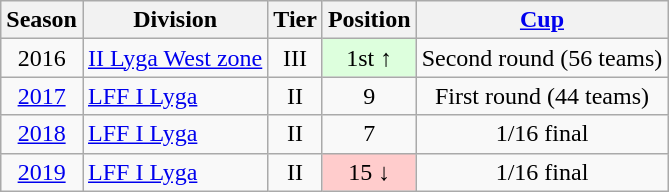<table class="wikitable">
<tr>
<th>Season</th>
<th>Division</th>
<th>Tier</th>
<th>Position</th>
<th><a href='#'>Cup</a></th>
</tr>
<tr align="center">
<td>2016</td>
<td align="left"><a href='#'>II Lyga West zone</a></td>
<td>III</td>
<td style="background:#ddffdd">1st ↑</td>
<td>Second round (56 teams)</td>
</tr>
<tr align="center">
<td><a href='#'>2017</a></td>
<td align="left"><a href='#'>LFF I Lyga</a></td>
<td>II</td>
<td>9</td>
<td>First round (44 teams)</td>
</tr>
<tr align="center">
<td><a href='#'>2018</a></td>
<td align="left"><a href='#'>LFF I Lyga</a></td>
<td>II</td>
<td>7</td>
<td>1/16 final</td>
</tr>
<tr align="center">
<td><a href='#'>2019</a></td>
<td align="left"><a href='#'>LFF I Lyga</a></td>
<td>II</td>
<td style="background:#ffcccc">15 ↓</td>
<td>1/16 final</td>
</tr>
</table>
